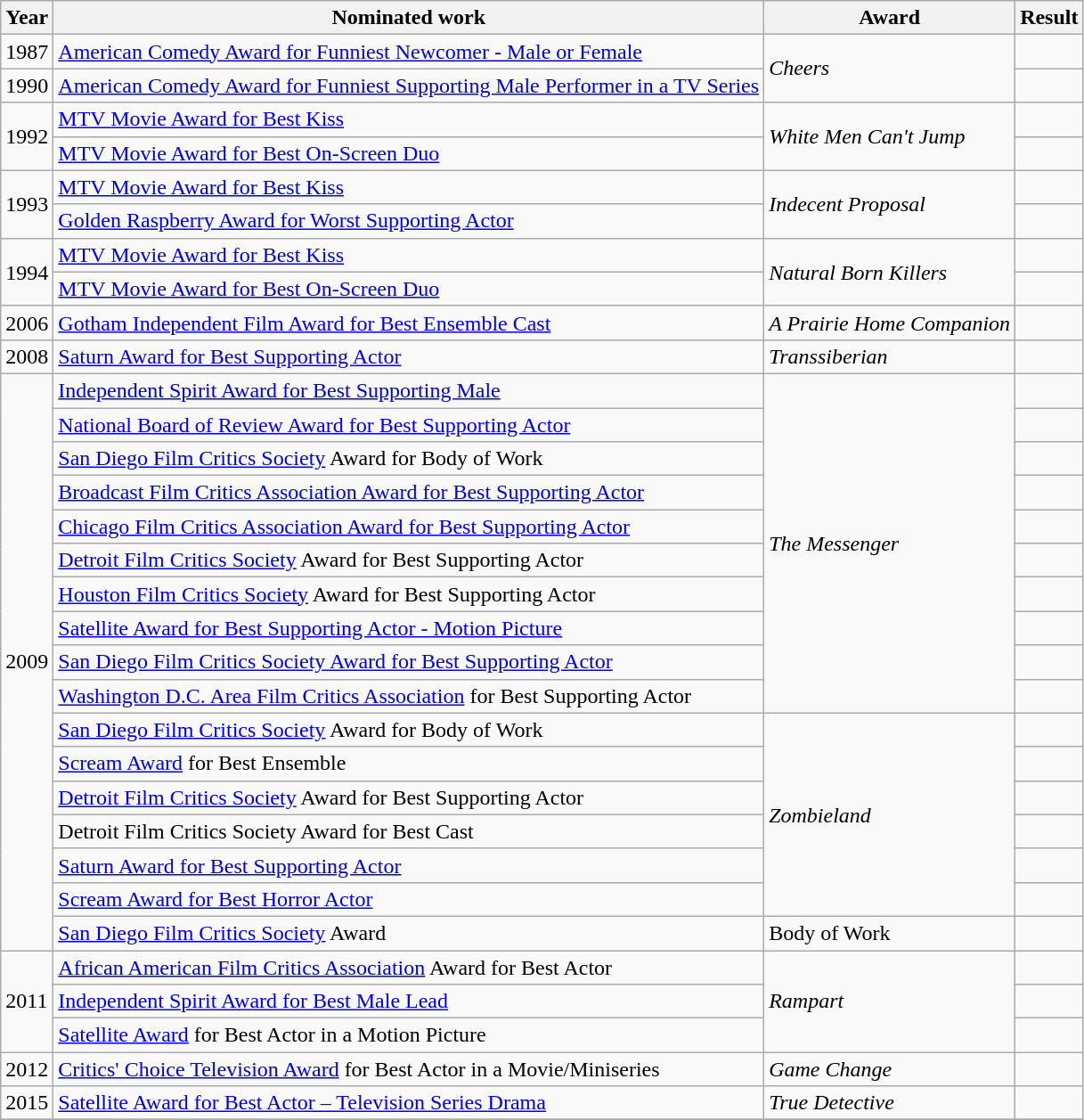<table class = "wikitable sortable">
<tr>
<th>Year</th>
<th>Nominated work</th>
<th>Award</th>
<th>Result</th>
</tr>
<tr>
<td>1987</td>
<td><a href='#'>American Comedy Award for Funniest Newcomer - Male or Female</a></td>
<td rowspan=2><em>Cheers</em></td>
<td></td>
</tr>
<tr>
<td>1990</td>
<td><a href='#'>American Comedy Award for Funniest Supporting Male Performer in a TV Series</a></td>
<td></td>
</tr>
<tr>
<td rowspan=2>1992</td>
<td><a href='#'>MTV Movie Award for Best Kiss</a> </td>
<td rowspan=2><em>White Men Can't Jump</em></td>
<td></td>
</tr>
<tr>
<td><a href='#'>MTV Movie Award for Best On-Screen Duo</a> </td>
<td></td>
</tr>
<tr>
<td rowspan=2>1993</td>
<td><a href='#'>MTV Movie Award for Best Kiss</a> </td>
<td rowspan=2><em>Indecent Proposal</em></td>
<td></td>
</tr>
<tr>
<td><a href='#'>Golden Raspberry Award for Worst Supporting Actor</a></td>
<td></td>
</tr>
<tr>
<td rowspan=2>1994</td>
<td><a href='#'>MTV Movie Award for Best Kiss</a> </td>
<td rowspan=2><em>Natural Born Killers</em></td>
<td></td>
</tr>
<tr>
<td><a href='#'>MTV Movie Award for Best On-Screen Duo</a> </td>
<td></td>
</tr>
<tr>
<td>2006</td>
<td><a href='#'>Gotham Independent Film Award for Best Ensemble Cast</a></td>
<td><em>A Prairie Home Companion</em></td>
<td></td>
</tr>
<tr>
<td>2008</td>
<td><a href='#'>Saturn Award for Best Supporting Actor</a></td>
<td><em>Transsiberian</em></td>
<td></td>
</tr>
<tr>
<td rowspan=17>2009</td>
<td><a href='#'>Independent Spirit Award for Best Supporting Male</a></td>
<td rowspan=10><em>The Messenger</em></td>
<td></td>
</tr>
<tr>
<td><a href='#'>National Board of Review Award for Best Supporting Actor</a></td>
<td></td>
</tr>
<tr>
<td><a href='#'>San Diego Film Critics Society</a> Award for Body of Work</td>
<td></td>
</tr>
<tr>
<td><a href='#'>Broadcast Film Critics Association Award for Best Supporting Actor</a></td>
<td></td>
</tr>
<tr>
<td><a href='#'>Chicago Film Critics Association Award for Best Supporting Actor</a></td>
<td></td>
</tr>
<tr>
<td><a href='#'>Detroit Film Critics Society</a> Award for Best Supporting Actor</td>
<td></td>
</tr>
<tr>
<td><a href='#'>Houston Film Critics Society</a> Award for Best Supporting Actor</td>
<td></td>
</tr>
<tr>
<td><a href='#'>Satellite Award for Best Supporting Actor - Motion Picture</a></td>
<td></td>
</tr>
<tr>
<td><a href='#'>San Diego Film Critics Society Award for Best Supporting Actor</a></td>
<td></td>
</tr>
<tr>
<td><a href='#'>Washington D.C. Area Film Critics Association</a> for Best Supporting Actor</td>
<td></td>
</tr>
<tr>
<td><a href='#'>San Diego Film Critics Society</a> Award for Body of Work</td>
<td rowspan=6><em>Zombieland</em></td>
<td></td>
</tr>
<tr>
<td><a href='#'>Scream Award</a> for Best Ensemble</td>
<td></td>
</tr>
<tr>
<td><a href='#'>Detroit Film Critics Society</a> Award for Best Supporting Actor</td>
<td></td>
</tr>
<tr>
<td>Detroit Film Critics Society Award for Best Cast</td>
<td></td>
</tr>
<tr>
<td><a href='#'>Saturn Award for Best Supporting Actor</a></td>
<td></td>
</tr>
<tr>
<td><a href='#'>Scream Award for Best Horror Actor</a></td>
<td></td>
</tr>
<tr>
<td><a href='#'>San Diego Film Critics Society</a> Award</td>
<td>Body of Work</td>
<td></td>
</tr>
<tr>
<td rowspan=3>2011</td>
<td><a href='#'>African American Film Critics Association</a> Award for Best Actor</td>
<td rowspan=3><em>Rampart</em></td>
<td></td>
</tr>
<tr>
<td><a href='#'>Independent Spirit Award for Best Male Lead</a></td>
<td></td>
</tr>
<tr>
<td><a href='#'>Satellite Award</a> for Best Actor in a Motion Picture</td>
<td></td>
</tr>
<tr>
<td>2012</td>
<td><a href='#'>Critics' Choice Television Award</a> for Best Actor in a Movie/Miniseries</td>
<td><em>Game Change</em></td>
<td></td>
</tr>
<tr>
<td>2015</td>
<td><a href='#'>Satellite Award for Best Actor – Television Series Drama</a></td>
<td><em>True Detective</em></td>
<td></td>
</tr>
<tr>
</tr>
</table>
